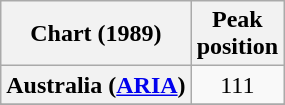<table class="wikitable sortable plainrowheaders" style="text-align:center">
<tr>
<th>Chart (1989)</th>
<th>Peak<br>position</th>
</tr>
<tr>
<th scope="row">Australia (<a href='#'>ARIA</a>)</th>
<td align="center">111</td>
</tr>
<tr>
</tr>
<tr>
</tr>
</table>
